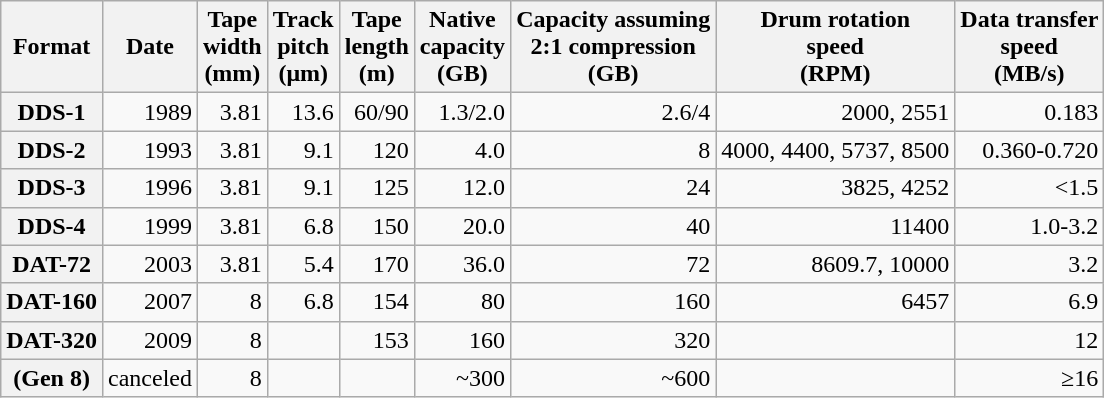<table class="wikitable" style="text-align:right">
<tr>
<th>Format</th>
<th>Date</th>
<th abbr="Width">Tape<br>width<br>(mm)</th>
<th abbr="Track">Track<br>pitch<br>(μm)</th>
<th abbr="Length">Tape<br>length<br>(m)</th>
<th abbr="Capacity">Native<br>capacity<br>(GB)</th>
<th abbr="Compressed">Capacity assuming<br>2:1 compression<br>(GB)</th>
<th abbr="RPM">Drum rotation<br>speed<br>(RPM)</th>
<th abbr="Speed">Data transfer<br>speed<br>(MB/s)</th>
</tr>
<tr>
<th>DDS-1</th>
<td>1989</td>
<td>3.81</td>
<td>13.6</td>
<td>60/90</td>
<td>1.3/2.0</td>
<td>2.6/4</td>
<td>2000, 2551</td>
<td>0.183</td>
</tr>
<tr>
<th>DDS-2</th>
<td>1993</td>
<td>3.81</td>
<td>9.1</td>
<td>120</td>
<td>4.0</td>
<td>8</td>
<td>4000, 4400, 5737, 8500</td>
<td>0.360-0.720</td>
</tr>
<tr>
<th>DDS-3</th>
<td>1996</td>
<td>3.81</td>
<td>9.1</td>
<td>125</td>
<td>12.0</td>
<td>24</td>
<td>3825, 4252</td>
<td><1.5</td>
</tr>
<tr>
<th>DDS-4</th>
<td>1999</td>
<td>3.81</td>
<td>6.8</td>
<td>150</td>
<td>20.0</td>
<td>40</td>
<td>11400</td>
<td>1.0-3.2</td>
</tr>
<tr>
<th>DAT-72</th>
<td>2003</td>
<td>3.81</td>
<td>5.4</td>
<td>170</td>
<td>36.0</td>
<td>72</td>
<td>8609.7, 10000</td>
<td>3.2</td>
</tr>
<tr>
<th>DAT-160</th>
<td>2007</td>
<td>8</td>
<td>6.8</td>
<td>154</td>
<td>80</td>
<td>160</td>
<td>6457</td>
<td>6.9</td>
</tr>
<tr>
<th>DAT-320</th>
<td>2009</td>
<td>8</td>
<td></td>
<td>153</td>
<td>160</td>
<td>320</td>
<td></td>
<td>12</td>
</tr>
<tr>
<th>(Gen 8)</th>
<td>canceled</td>
<td>8</td>
<td></td>
<td></td>
<td>~300</td>
<td>~600</td>
<td></td>
<td>≥16</td>
</tr>
</table>
